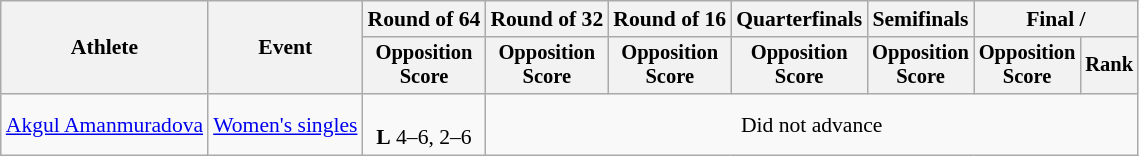<table class=wikitable style="font-size:90%">
<tr>
<th rowspan="2">Athlete</th>
<th rowspan="2">Event</th>
<th>Round of 64</th>
<th>Round of 32</th>
<th>Round of 16</th>
<th>Quarterfinals</th>
<th>Semifinals</th>
<th colspan=2>Final / </th>
</tr>
<tr style="font-size:95%">
<th>Opposition<br>Score</th>
<th>Opposition<br>Score</th>
<th>Opposition<br>Score</th>
<th>Opposition<br>Score</th>
<th>Opposition<br>Score</th>
<th>Opposition<br>Score</th>
<th>Rank</th>
</tr>
<tr align=center>
<td align=left><a href='#'>Akgul Amanmuradova</a></td>
<td align=left><a href='#'>Women's singles</a></td>
<td><br><strong>L</strong> 4–6, 2–6</td>
<td colspan=7>Did not advance</td>
</tr>
</table>
